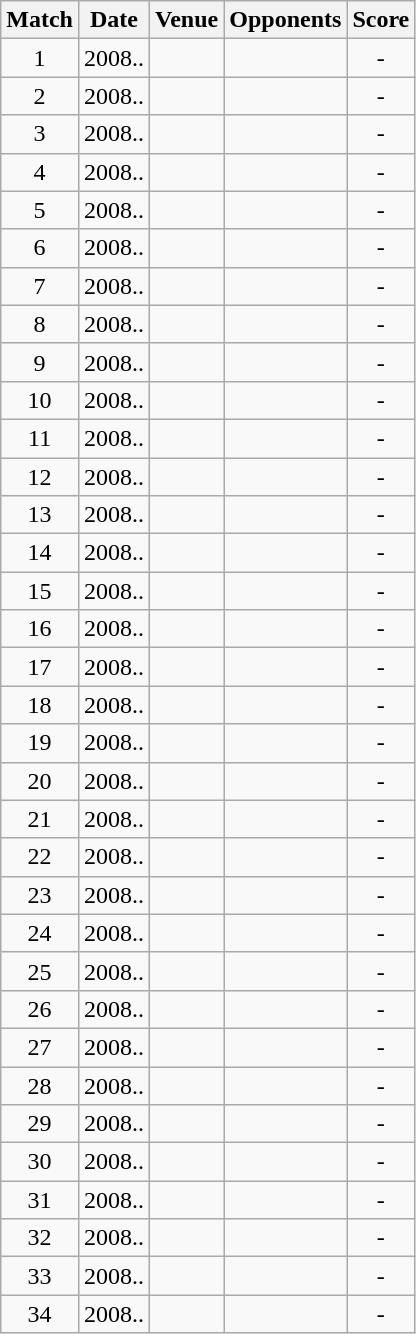<table class="wikitable" style="text-align:center;">
<tr>
<th>Match</th>
<th>Date</th>
<th>Venue</th>
<th>Opponents</th>
<th>Score</th>
</tr>
<tr>
<td>1</td>
<td>2008..</td>
<td><a href='#'></a></td>
<td><a href='#'></a></td>
<td>-</td>
</tr>
<tr>
<td>2</td>
<td>2008..</td>
<td><a href='#'></a></td>
<td><a href='#'></a></td>
<td>-</td>
</tr>
<tr>
<td>3</td>
<td>2008..</td>
<td><a href='#'></a></td>
<td><a href='#'></a></td>
<td>-</td>
</tr>
<tr>
<td>4</td>
<td>2008..</td>
<td><a href='#'></a></td>
<td><a href='#'></a></td>
<td>-</td>
</tr>
<tr>
<td>5</td>
<td>2008..</td>
<td><a href='#'></a></td>
<td><a href='#'></a></td>
<td>-</td>
</tr>
<tr>
<td>6</td>
<td>2008..</td>
<td><a href='#'></a></td>
<td><a href='#'></a></td>
<td>-</td>
</tr>
<tr>
<td>7</td>
<td>2008..</td>
<td><a href='#'></a></td>
<td><a href='#'></a></td>
<td>-</td>
</tr>
<tr>
<td>8</td>
<td>2008..</td>
<td><a href='#'></a></td>
<td><a href='#'></a></td>
<td>-</td>
</tr>
<tr>
<td>9</td>
<td>2008..</td>
<td><a href='#'></a></td>
<td><a href='#'></a></td>
<td>-</td>
</tr>
<tr>
<td>10</td>
<td>2008..</td>
<td><a href='#'></a></td>
<td><a href='#'></a></td>
<td>-</td>
</tr>
<tr>
<td>11</td>
<td>2008..</td>
<td><a href='#'></a></td>
<td><a href='#'></a></td>
<td>-</td>
</tr>
<tr>
<td>12</td>
<td>2008..</td>
<td><a href='#'></a></td>
<td><a href='#'></a></td>
<td>-</td>
</tr>
<tr>
<td>13</td>
<td>2008..</td>
<td><a href='#'></a></td>
<td><a href='#'></a></td>
<td>-</td>
</tr>
<tr>
<td>14</td>
<td>2008..</td>
<td><a href='#'></a></td>
<td><a href='#'></a></td>
<td>-</td>
</tr>
<tr>
<td>15</td>
<td>2008..</td>
<td><a href='#'></a></td>
<td><a href='#'></a></td>
<td>-</td>
</tr>
<tr>
<td>16</td>
<td>2008..</td>
<td><a href='#'></a></td>
<td><a href='#'></a></td>
<td>-</td>
</tr>
<tr>
<td>17</td>
<td>2008..</td>
<td><a href='#'></a></td>
<td><a href='#'></a></td>
<td>-</td>
</tr>
<tr>
<td>18</td>
<td>2008..</td>
<td><a href='#'></a></td>
<td><a href='#'></a></td>
<td>-</td>
</tr>
<tr>
<td>19</td>
<td>2008..</td>
<td><a href='#'></a></td>
<td><a href='#'></a></td>
<td>-</td>
</tr>
<tr>
<td>20</td>
<td>2008..</td>
<td><a href='#'></a></td>
<td><a href='#'></a></td>
<td>-</td>
</tr>
<tr>
<td>21</td>
<td>2008..</td>
<td><a href='#'></a></td>
<td><a href='#'></a></td>
<td>-</td>
</tr>
<tr>
<td>22</td>
<td>2008..</td>
<td><a href='#'></a></td>
<td><a href='#'></a></td>
<td>-</td>
</tr>
<tr>
<td>23</td>
<td>2008..</td>
<td><a href='#'></a></td>
<td><a href='#'></a></td>
<td>-</td>
</tr>
<tr>
<td>24</td>
<td>2008..</td>
<td><a href='#'></a></td>
<td><a href='#'></a></td>
<td>-</td>
</tr>
<tr>
<td>25</td>
<td>2008..</td>
<td><a href='#'></a></td>
<td><a href='#'></a></td>
<td>-</td>
</tr>
<tr>
<td>26</td>
<td>2008..</td>
<td><a href='#'></a></td>
<td><a href='#'></a></td>
<td>-</td>
</tr>
<tr>
<td>27</td>
<td>2008..</td>
<td><a href='#'></a></td>
<td><a href='#'></a></td>
<td>-</td>
</tr>
<tr>
<td>28</td>
<td>2008..</td>
<td><a href='#'></a></td>
<td><a href='#'></a></td>
<td>-</td>
</tr>
<tr>
<td>29</td>
<td>2008..</td>
<td><a href='#'></a></td>
<td><a href='#'></a></td>
<td>-</td>
</tr>
<tr>
<td>30</td>
<td>2008..</td>
<td><a href='#'></a></td>
<td><a href='#'></a></td>
<td>-</td>
</tr>
<tr>
<td>31</td>
<td>2008..</td>
<td><a href='#'></a></td>
<td><a href='#'></a></td>
<td>-</td>
</tr>
<tr>
<td>32</td>
<td>2008..</td>
<td><a href='#'></a></td>
<td><a href='#'></a></td>
<td>-</td>
</tr>
<tr>
<td>33</td>
<td>2008..</td>
<td><a href='#'></a></td>
<td><a href='#'></a></td>
<td>-</td>
</tr>
<tr>
<td>34</td>
<td>2008..</td>
<td><a href='#'></a></td>
<td><a href='#'></a></td>
<td>-</td>
</tr>
</table>
